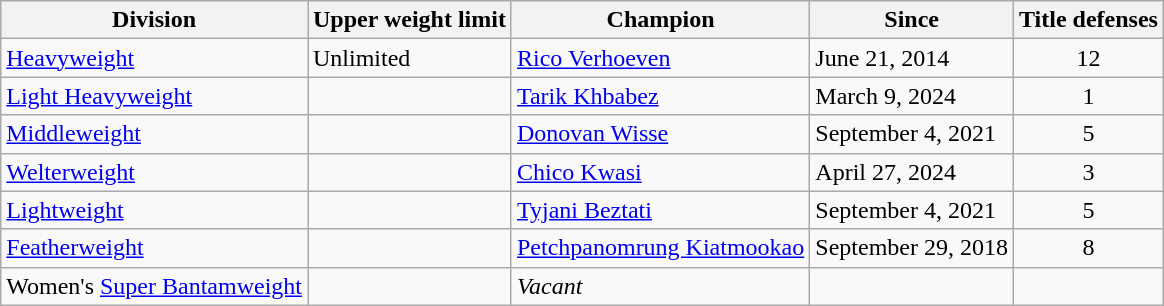<table class="wikitable">
<tr>
<th>Division</th>
<th>Upper weight limit</th>
<th>Champion</th>
<th>Since</th>
<th>Title defenses</th>
</tr>
<tr>
<td><a href='#'>Heavyweight</a></td>
<td>Unlimited</td>
<td> <a href='#'>Rico Verhoeven</a></td>
<td>June 21, 2014</td>
<td style="text-align:center;">12</td>
</tr>
<tr>
<td><a href='#'>Light Heavyweight</a></td>
<td></td>
<td> <a href='#'>Tarik Khbabez</a></td>
<td>March 9, 2024</td>
<td style="text-align:center;">1</td>
</tr>
<tr>
<td><a href='#'>Middleweight</a></td>
<td></td>
<td> <a href='#'>Donovan Wisse</a></td>
<td>September 4, 2021</td>
<td style="text-align:center;">5</td>
</tr>
<tr>
<td><a href='#'>Welterweight</a></td>
<td></td>
<td> <a href='#'>Chico Kwasi</a></td>
<td>April 27, 2024</td>
<td style="text-align:center;">3</td>
</tr>
<tr>
<td><a href='#'>Lightweight</a></td>
<td></td>
<td> <a href='#'>Tyjani Beztati</a></td>
<td>September 4, 2021</td>
<td style="text-align:center;">5</td>
</tr>
<tr>
<td><a href='#'>Featherweight</a></td>
<td></td>
<td> <a href='#'>Petchpanomrung Kiatmookao</a></td>
<td>September 29, 2018</td>
<td style="text-align:center;">8</td>
</tr>
<tr>
<td>Women's <a href='#'>Super Bantamweight</a></td>
<td></td>
<td> <em>Vacant</em></td>
<td></td>
<td style="text-align:center;"></td>
</tr>
</table>
